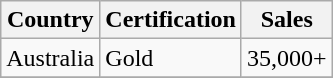<table class="wikitable">
<tr>
<th>Country</th>
<th>Certification</th>
<th>Sales</th>
</tr>
<tr>
<td>Australia</td>
<td>Gold</td>
<td>35,000+</td>
</tr>
<tr>
</tr>
</table>
